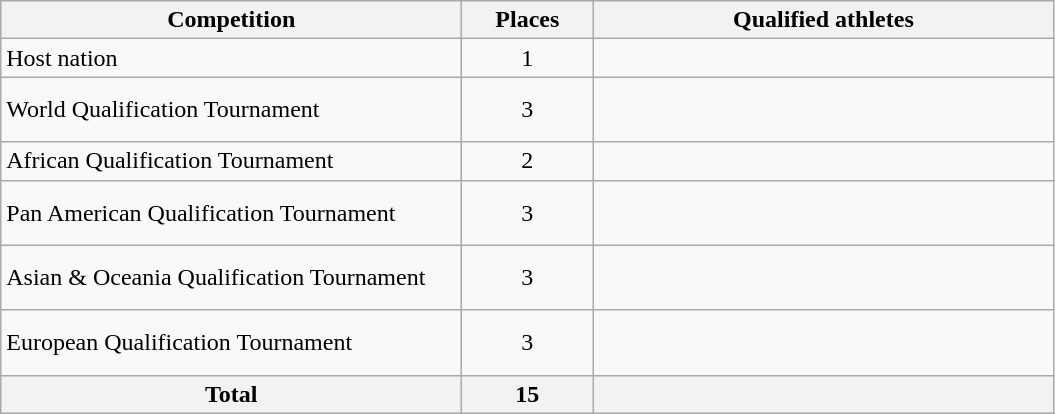<table class = "wikitable">
<tr>
<th width=300>Competition</th>
<th width=80>Places</th>
<th width=300>Qualified athletes</th>
</tr>
<tr>
<td>Host nation</td>
<td align="center">1</td>
<td></td>
</tr>
<tr>
<td>World Qualification Tournament</td>
<td align="center">3</td>
<td><br><br></td>
</tr>
<tr>
<td>African Qualification Tournament</td>
<td align="center">2</td>
<td><br></td>
</tr>
<tr>
<td>Pan American Qualification Tournament</td>
<td align="center">3</td>
<td><br><br></td>
</tr>
<tr>
<td>Asian & Oceania Qualification Tournament</td>
<td align="center">3</td>
<td><br><br></td>
</tr>
<tr>
<td>European Qualification Tournament</td>
<td align="center">3</td>
<td><br><br></td>
</tr>
<tr>
<th>Total</th>
<th>15</th>
<th></th>
</tr>
</table>
